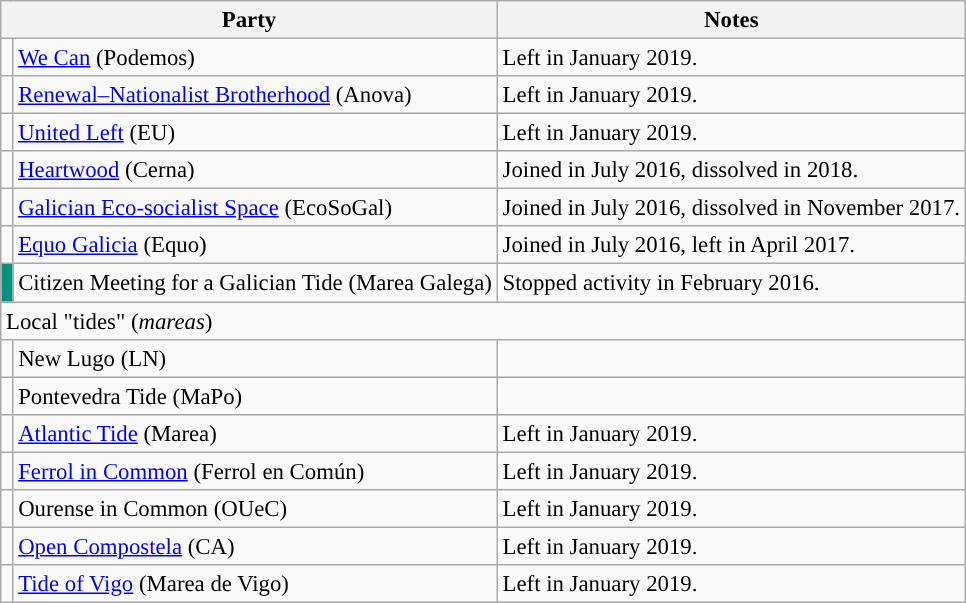<table class="wikitable" style="text-align:left; font-size:95%;">
<tr>
<th colspan="2">Party</th>
<th>Notes</th>
</tr>
<tr>
<td width="1"></td>
<td><a href='#'>We Can</a> (Podemos)</td>
<td>Left in January 2019.</td>
</tr>
<tr>
<td></td>
<td><a href='#'>Renewal–Nationalist Brotherhood</a> (Anova)</td>
<td>Left in January 2019.</td>
</tr>
<tr>
<td></td>
<td><a href='#'>United Left</a> (EU)</td>
<td>Left in January 2019.</td>
</tr>
<tr>
<td></td>
<td><a href='#'>Heartwood</a> (Cerna)</td>
<td>Joined in July 2016, dissolved in 2018.</td>
</tr>
<tr>
<td></td>
<td><a href='#'>Galician Eco-socialist Space</a> (EcoSoGal)</td>
<td>Joined in July 2016, dissolved in November 2017.</td>
</tr>
<tr>
<td></td>
<td><a href='#'>Equo Galicia</a> (Equo)</td>
<td>Joined in July 2016, left in April 2017.</td>
</tr>
<tr>
<td bgcolor="#009381"></td>
<td>Citizen Meeting for a Galician Tide (Marea Galega)</td>
<td>Stopped activity in February 2016.</td>
</tr>
<tr>
<td colspan="3">Local "tides" (<em>mareas</em>)</td>
</tr>
<tr>
<td></td>
<td>New Lugo (LN)</td>
<td></td>
</tr>
<tr>
<td></td>
<td>Pontevedra Tide (MaPo)</td>
<td></td>
</tr>
<tr>
<td></td>
<td><a href='#'>Atlantic Tide</a> (Marea)</td>
<td>Left in January 2019.</td>
</tr>
<tr>
<td></td>
<td><a href='#'>Ferrol in Common</a> (Ferrol en Común)</td>
<td>Left in January 2019.</td>
</tr>
<tr>
<td></td>
<td>Ourense in Common (OUeC)</td>
<td>Left in January 2019.</td>
</tr>
<tr>
<td></td>
<td><a href='#'>Open Compostela</a> (CA)</td>
<td>Left in January 2019.</td>
</tr>
<tr>
<td></td>
<td><a href='#'>Tide of Vigo</a> (Marea de Vigo)</td>
<td>Left in January 2019.</td>
</tr>
</table>
